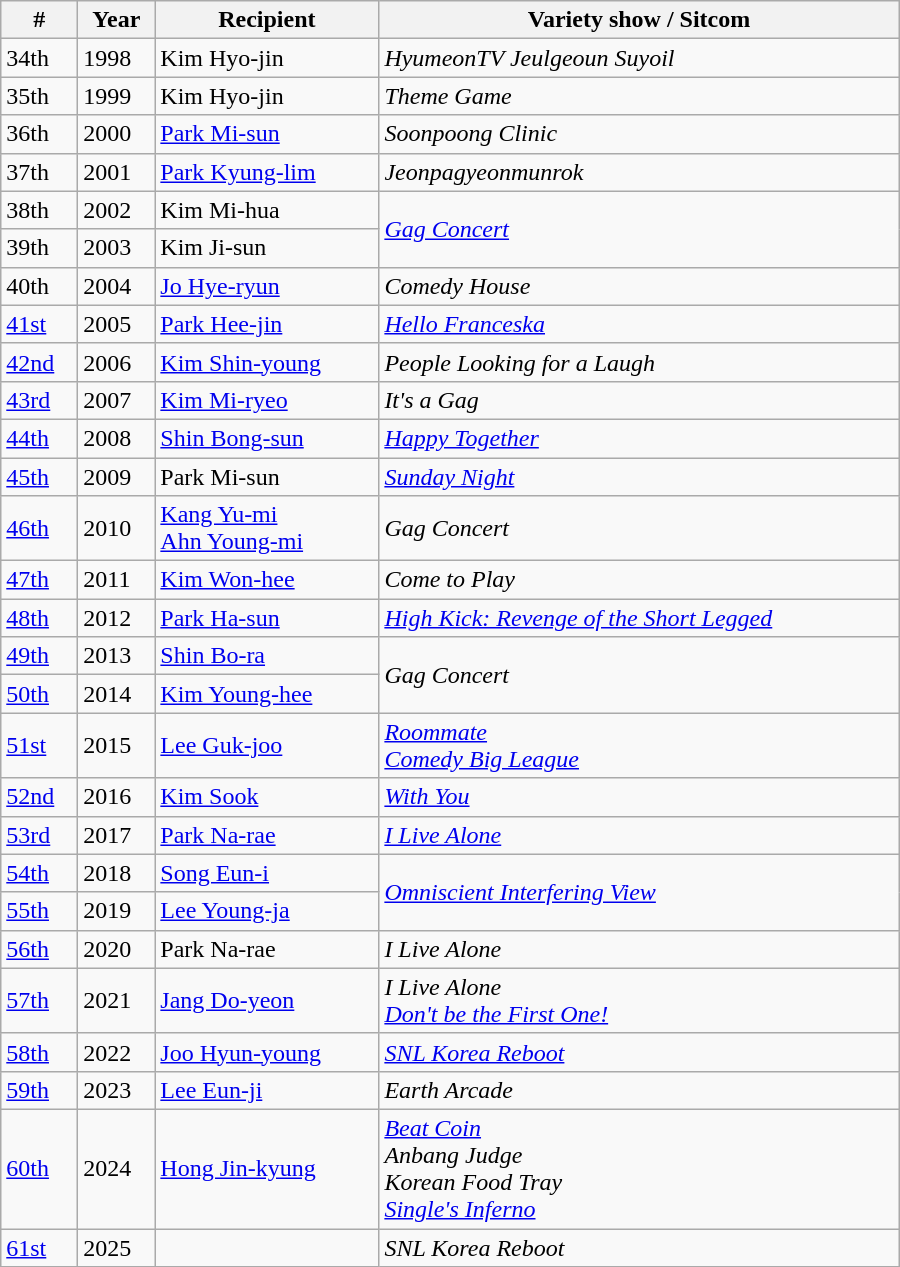<table class="wikitable" style="width:600px">
<tr>
<th>#</th>
<th>Year</th>
<th>Recipient</th>
<th>Variety show / Sitcom</th>
</tr>
<tr>
<td>34th</td>
<td>1998</td>
<td>Kim Hyo-jin</td>
<td><em>HyumeonTV Jeulgeoun Suyoil</em></td>
</tr>
<tr>
<td>35th</td>
<td>1999</td>
<td>Kim Hyo-jin</td>
<td><em>Theme Game</em></td>
</tr>
<tr>
<td>36th</td>
<td>2000</td>
<td><a href='#'>Park Mi-sun</a></td>
<td><em>Soonpoong Clinic</em></td>
</tr>
<tr>
<td>37th</td>
<td>2001</td>
<td><a href='#'>Park Kyung-lim</a></td>
<td><em>Jeonpagyeonmunrok</em></td>
</tr>
<tr>
<td>38th</td>
<td>2002</td>
<td>Kim Mi-hua</td>
<td rowspan="2"><em><a href='#'>Gag Concert</a></em></td>
</tr>
<tr>
<td>39th</td>
<td>2003</td>
<td>Kim Ji-sun</td>
</tr>
<tr>
<td>40th</td>
<td>2004</td>
<td><a href='#'>Jo Hye-ryun</a></td>
<td><em>Comedy House</em></td>
</tr>
<tr>
<td><a href='#'>41st</a></td>
<td>2005</td>
<td><a href='#'>Park Hee-jin</a></td>
<td><em><a href='#'>Hello Franceska</a></em></td>
</tr>
<tr>
<td><a href='#'>42nd</a></td>
<td>2006</td>
<td><a href='#'>Kim Shin-young</a></td>
<td><em>People Looking for a Laugh</em></td>
</tr>
<tr>
<td><a href='#'>43rd</a></td>
<td>2007</td>
<td><a href='#'>Kim Mi-ryeo</a></td>
<td><em>It's a Gag</em></td>
</tr>
<tr>
<td><a href='#'>44th</a></td>
<td>2008</td>
<td><a href='#'>Shin Bong-sun</a></td>
<td><em><a href='#'>Happy Together</a></em></td>
</tr>
<tr>
<td><a href='#'>45th</a></td>
<td>2009</td>
<td>Park Mi-sun</td>
<td><em><a href='#'>Sunday Night</a></em></td>
</tr>
<tr>
<td><a href='#'>46th</a></td>
<td>2010</td>
<td><a href='#'>Kang Yu-mi</a><br><a href='#'>Ahn Young-mi</a></td>
<td><em>Gag Concert</em></td>
</tr>
<tr>
<td><a href='#'>47th</a></td>
<td>2011</td>
<td><a href='#'>Kim Won-hee</a></td>
<td><em>Come to Play</em></td>
</tr>
<tr>
<td><a href='#'>48th</a></td>
<td>2012</td>
<td><a href='#'>Park Ha-sun</a></td>
<td><em><a href='#'>High Kick: Revenge of the Short Legged</a></em></td>
</tr>
<tr>
<td><a href='#'>49th</a></td>
<td>2013</td>
<td><a href='#'>Shin Bo-ra</a></td>
<td rowspan="2"><em>Gag Concert</em></td>
</tr>
<tr>
<td><a href='#'>50th</a></td>
<td>2014</td>
<td><a href='#'>Kim Young-hee</a></td>
</tr>
<tr>
<td><a href='#'>51st</a></td>
<td>2015</td>
<td><a href='#'>Lee Guk-joo</a></td>
<td><em><a href='#'>Roommate</a></em><br><em><a href='#'>Comedy Big League</a></em></td>
</tr>
<tr>
<td><a href='#'>52nd</a></td>
<td>2016</td>
<td><a href='#'>Kim Sook</a></td>
<td><em><a href='#'>With You</a></em></td>
</tr>
<tr>
<td><a href='#'>53rd</a></td>
<td>2017</td>
<td><a href='#'>Park Na-rae</a></td>
<td><em><a href='#'>I Live Alone</a></em></td>
</tr>
<tr>
<td><a href='#'>54th</a></td>
<td>2018</td>
<td><a href='#'>Song Eun-i</a></td>
<td rowspan="2"><em><a href='#'>Omniscient Interfering View</a></em></td>
</tr>
<tr>
<td><a href='#'>55th</a></td>
<td>2019</td>
<td><a href='#'>Lee Young-ja</a></td>
</tr>
<tr>
<td><a href='#'>56th</a></td>
<td>2020</td>
<td>Park Na-rae</td>
<td><em>I Live Alone</em></td>
</tr>
<tr>
<td><a href='#'>57th</a></td>
<td>2021</td>
<td><a href='#'>Jang Do-yeon</a></td>
<td><em>I Live Alone</em><br><em><a href='#'>Don't be the First One!</a></em></td>
</tr>
<tr>
<td><a href='#'>58th</a></td>
<td>2022</td>
<td><a href='#'>Joo Hyun-young</a></td>
<td><em><a href='#'>SNL Korea Reboot</a></em></td>
</tr>
<tr>
<td><a href='#'>59th</a></td>
<td>2023</td>
<td><a href='#'>Lee Eun-ji</a></td>
<td><em>Earth Arcade</em></td>
</tr>
<tr>
<td><a href='#'>60th</a></td>
<td>2024</td>
<td><a href='#'>Hong Jin-kyung</a></td>
<td><em><a href='#'>Beat Coin</a></em><br><em>Anbang Judge</em><br><em>Korean Food Tray</em><br><em><a href='#'>Single's Inferno</a></em></td>
</tr>
<tr>
<td><a href='#'>61st</a></td>
<td>2025</td>
<td></td>
<td><em>SNL Korea Reboot</em></td>
</tr>
</table>
